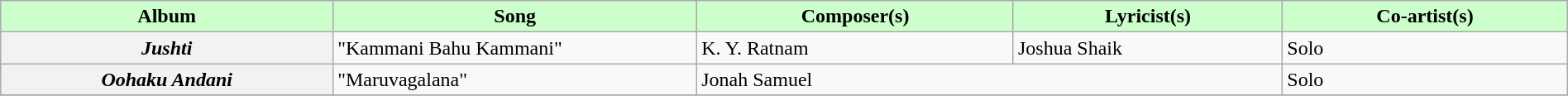<table class="wikitable plainrowheaders" width="100%" textcolor:#000;">
<tr style="background:#cfc; text-align:center;">
<td scope="col" width="21%"><strong>Album</strong></td>
<td scope="col" width=23%><strong>Song</strong></td>
<td scope="col" width=20%><strong>Composer(s)</strong></td>
<td scope="col" width=17%><strong>Lyricist(s)</strong></td>
<td scope="col" width=18%><strong>Co-artist(s)</strong></td>
</tr>
<tr>
<th><em>Jushti</em></th>
<td>"Kammani Bahu Kammani"</td>
<td>K. Y. Ratnam</td>
<td>Joshua Shaik</td>
<td>Solo</td>
</tr>
<tr>
<th><em>Oohaku Andani</em></th>
<td>"Maruvagalana"</td>
<td colspan="2">Jonah Samuel</td>
<td>Solo</td>
</tr>
<tr>
</tr>
</table>
